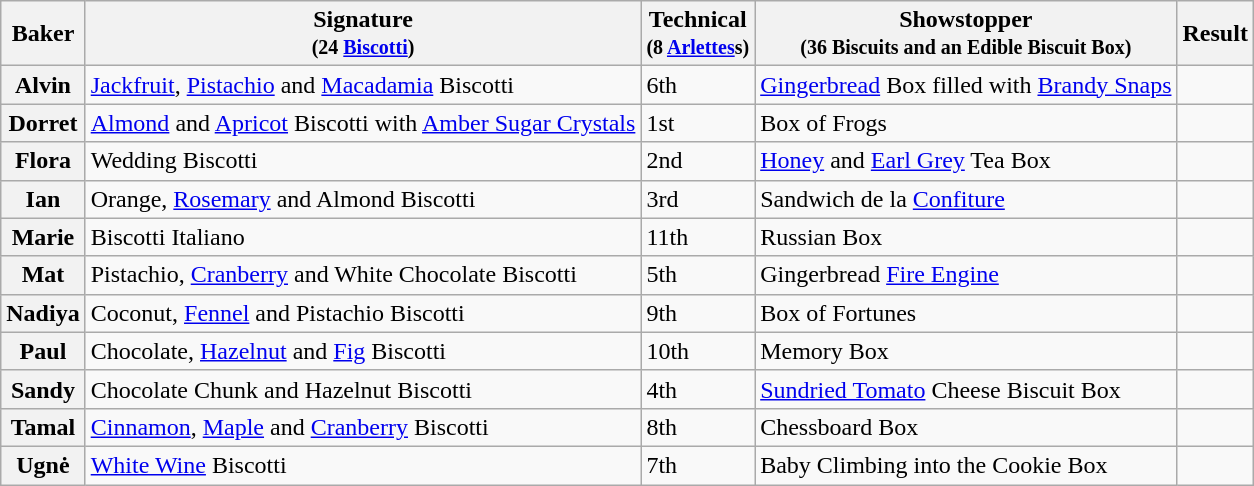<table class="wikitable sortable col3center sticky-header">
<tr>
<th scope="col">Baker</th>
<th scope="col" class="unsortable">Signature<br><small>(24 <a href='#'>Biscotti</a>)</small></th>
<th scope="col">Technical<br><small>(8 <a href='#'>Arlettes</a>s)</small></th>
<th scope="col" class="unsortable">Showstopper<br><small>(36 Biscuits and an Edible Biscuit Box)</small></th>
<th scope="col">Result</th>
</tr>
<tr>
<th scope="row">Alvin</th>
<td><a href='#'>Jackfruit</a>, <a href='#'>Pistachio</a> and <a href='#'>Macadamia</a> Biscotti</td>
<td>6th</td>
<td><a href='#'>Gingerbread</a> Box filled with <a href='#'>Brandy Snaps</a></td>
<td></td>
</tr>
<tr>
<th scope="row">Dorret</th>
<td><a href='#'>Almond</a> and <a href='#'>Apricot</a> Biscotti with <a href='#'>Amber Sugar Crystals</a></td>
<td>1st</td>
<td>Box of Frogs</td>
<td></td>
</tr>
<tr>
<th scope="row">Flora</th>
<td>Wedding Biscotti</td>
<td>2nd</td>
<td><a href='#'>Honey</a> and <a href='#'>Earl Grey</a> Tea Box</td>
<td></td>
</tr>
<tr>
<th scope="row">Ian</th>
<td>Orange, <a href='#'>Rosemary</a> and Almond Biscotti</td>
<td>3rd</td>
<td>Sandwich de la <a href='#'>Confiture</a></td>
<td></td>
</tr>
<tr>
<th scope="row">Marie</th>
<td>Biscotti Italiano</td>
<td>11th</td>
<td>Russian Box</td>
<td></td>
</tr>
<tr>
<th scope="row">Mat</th>
<td>Pistachio, <a href='#'>Cranberry</a> and White Chocolate Biscotti</td>
<td>5th</td>
<td>Gingerbread <a href='#'>Fire Engine</a></td>
<td></td>
</tr>
<tr>
<th scope="row">Nadiya</th>
<td>Coconut, <a href='#'>Fennel</a> and Pistachio Biscotti</td>
<td>9th</td>
<td>Box of Fortunes</td>
<td></td>
</tr>
<tr>
<th scope="row">Paul</th>
<td>Chocolate, <a href='#'>Hazelnut</a> and <a href='#'>Fig</a> Biscotti</td>
<td>10th</td>
<td>Memory Box</td>
<td></td>
</tr>
<tr>
<th scope="row">Sandy</th>
<td>Chocolate Chunk and Hazelnut Biscotti</td>
<td>4th</td>
<td><a href='#'>Sundried Tomato</a> Cheese Biscuit Box</td>
<td></td>
</tr>
<tr>
<th scope="row">Tamal</th>
<td><a href='#'>Cinnamon</a>, <a href='#'>Maple</a> and <a href='#'>Cranberry</a> Biscotti</td>
<td>8th</td>
<td>Chessboard Box</td>
<td></td>
</tr>
<tr>
<th scope="row">Ugnė</th>
<td><a href='#'>White Wine</a> Biscotti</td>
<td>7th</td>
<td>Baby Climbing into the Cookie Box</td>
<td></td>
</tr>
</table>
